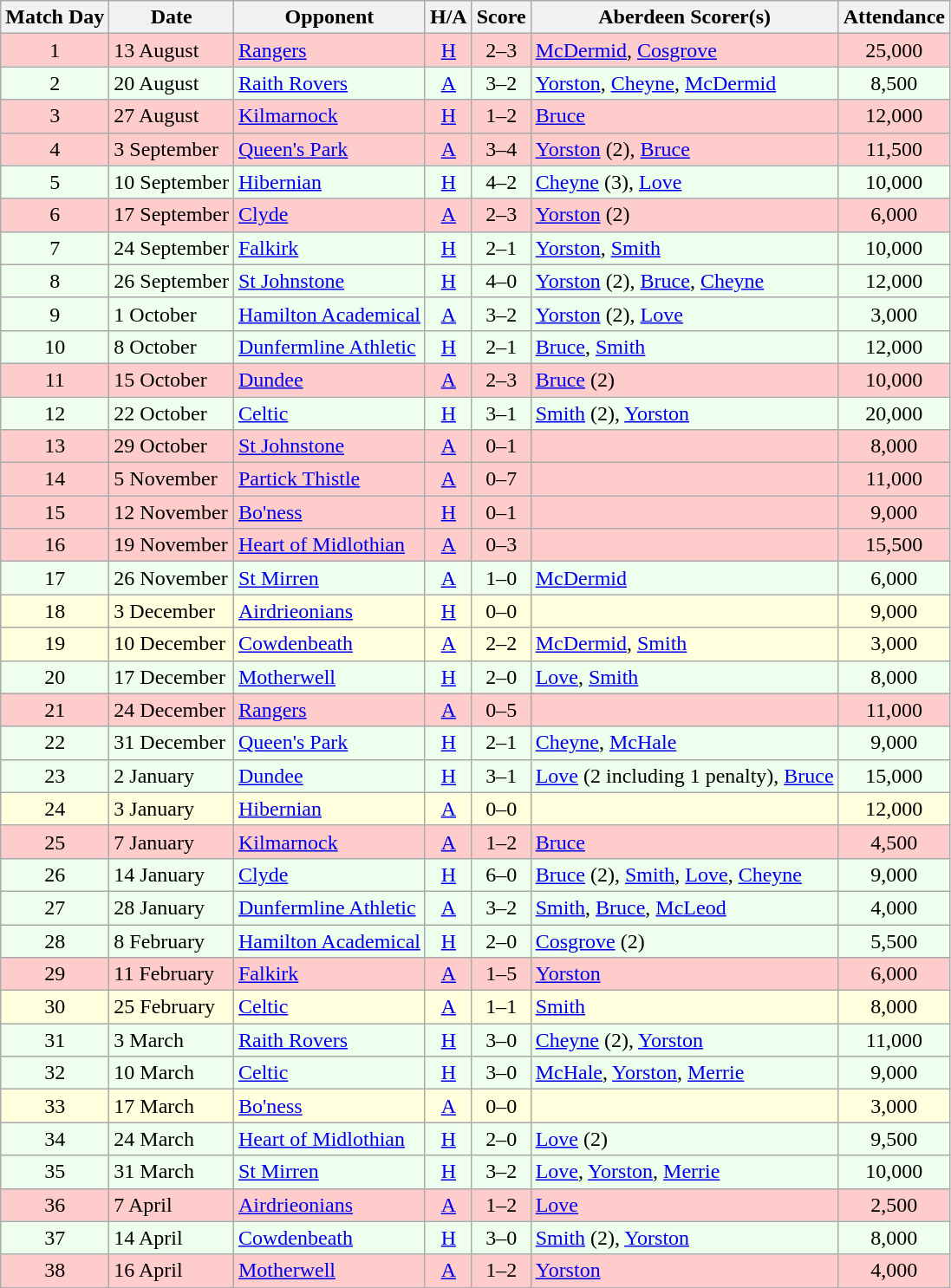<table class="wikitable" style="text-align:center">
<tr>
<th>Match Day</th>
<th>Date</th>
<th>Opponent</th>
<th>H/A</th>
<th>Score</th>
<th>Aberdeen Scorer(s)</th>
<th>Attendance</th>
</tr>
<tr bgcolor=#FFCCCC>
<td>1</td>
<td align=left>13 August</td>
<td align=left><a href='#'>Rangers</a></td>
<td><a href='#'>H</a></td>
<td>2–3</td>
<td align=left><a href='#'>McDermid</a>, <a href='#'>Cosgrove</a></td>
<td>25,000</td>
</tr>
<tr bgcolor=#EEFFEE>
<td>2</td>
<td align=left>20 August</td>
<td align=left><a href='#'>Raith Rovers</a></td>
<td><a href='#'>A</a></td>
<td>3–2</td>
<td align=left><a href='#'>Yorston</a>, <a href='#'>Cheyne</a>, <a href='#'>McDermid</a></td>
<td>8,500</td>
</tr>
<tr bgcolor=#FFCCCC>
<td>3</td>
<td align=left>27 August</td>
<td align=left><a href='#'>Kilmarnock</a></td>
<td><a href='#'>H</a></td>
<td>1–2</td>
<td align=left><a href='#'>Bruce</a></td>
<td>12,000</td>
</tr>
<tr bgcolor=#FFCCCC>
<td>4</td>
<td align=left>3 September</td>
<td align=left><a href='#'>Queen's Park</a></td>
<td><a href='#'>A</a></td>
<td>3–4</td>
<td align=left><a href='#'>Yorston</a> (2), <a href='#'>Bruce</a></td>
<td>11,500</td>
</tr>
<tr bgcolor=#EEFFEE>
<td>5</td>
<td align=left>10 September</td>
<td align=left><a href='#'>Hibernian</a></td>
<td><a href='#'>H</a></td>
<td>4–2</td>
<td align=left><a href='#'>Cheyne</a> (3), <a href='#'>Love</a></td>
<td>10,000</td>
</tr>
<tr bgcolor=#FFCCCC>
<td>6</td>
<td align=left>17 September</td>
<td align=left><a href='#'>Clyde</a></td>
<td><a href='#'>A</a></td>
<td>2–3</td>
<td align=left><a href='#'>Yorston</a> (2)</td>
<td>6,000</td>
</tr>
<tr bgcolor=#EEFFEE>
<td>7</td>
<td align=left>24 September</td>
<td align=left><a href='#'>Falkirk</a></td>
<td><a href='#'>H</a></td>
<td>2–1</td>
<td align=left><a href='#'>Yorston</a>, <a href='#'>Smith</a></td>
<td>10,000</td>
</tr>
<tr bgcolor=#EEFFEE>
<td>8</td>
<td align=left>26 September</td>
<td align=left><a href='#'>St Johnstone</a></td>
<td><a href='#'>H</a></td>
<td>4–0</td>
<td align=left><a href='#'>Yorston</a> (2), <a href='#'>Bruce</a>, <a href='#'>Cheyne</a></td>
<td>12,000</td>
</tr>
<tr bgcolor=#EEFFEE>
<td>9</td>
<td align=left>1 October</td>
<td align=left><a href='#'>Hamilton Academical</a></td>
<td><a href='#'>A</a></td>
<td>3–2</td>
<td align=left><a href='#'>Yorston</a> (2), <a href='#'>Love</a></td>
<td>3,000</td>
</tr>
<tr bgcolor=#EEFFEE>
<td>10</td>
<td align=left>8 October</td>
<td align=left><a href='#'>Dunfermline Athletic</a></td>
<td><a href='#'>H</a></td>
<td>2–1</td>
<td align=left><a href='#'>Bruce</a>, <a href='#'>Smith</a></td>
<td>12,000</td>
</tr>
<tr bgcolor=#FFCCCC>
<td>11</td>
<td align=left>15 October</td>
<td align=left><a href='#'>Dundee</a></td>
<td><a href='#'>A</a></td>
<td>2–3</td>
<td align=left><a href='#'>Bruce</a> (2)</td>
<td>10,000</td>
</tr>
<tr bgcolor=#EEFFEE>
<td>12</td>
<td align=left>22 October</td>
<td align=left><a href='#'>Celtic</a></td>
<td><a href='#'>H</a></td>
<td>3–1</td>
<td align=left><a href='#'>Smith</a> (2), <a href='#'>Yorston</a></td>
<td>20,000</td>
</tr>
<tr bgcolor=#FFCCCC>
<td>13</td>
<td align=left>29 October</td>
<td align=left><a href='#'>St Johnstone</a></td>
<td><a href='#'>A</a></td>
<td>0–1</td>
<td align=left></td>
<td>8,000</td>
</tr>
<tr bgcolor=#FFCCCC>
<td>14</td>
<td align=left>5 November</td>
<td align=left><a href='#'>Partick Thistle</a></td>
<td><a href='#'>A</a></td>
<td>0–7</td>
<td align=left></td>
<td>11,000</td>
</tr>
<tr bgcolor=#FFCCCC>
<td>15</td>
<td align=left>12 November</td>
<td align=left><a href='#'>Bo'ness</a></td>
<td><a href='#'>H</a></td>
<td>0–1</td>
<td align=left></td>
<td>9,000</td>
</tr>
<tr bgcolor=#FFCCCC>
<td>16</td>
<td align=left>19 November</td>
<td align=left><a href='#'>Heart of Midlothian</a></td>
<td><a href='#'>A</a></td>
<td>0–3</td>
<td align=left></td>
<td>15,500</td>
</tr>
<tr bgcolor=#EEFFEE>
<td>17</td>
<td align=left>26 November</td>
<td align=left><a href='#'>St Mirren</a></td>
<td><a href='#'>A</a></td>
<td>1–0</td>
<td align=left><a href='#'>McDermid</a></td>
<td>6,000</td>
</tr>
<tr bgcolor=#FFFFDD>
<td>18</td>
<td align=left>3 December</td>
<td align=left><a href='#'>Airdrieonians</a></td>
<td><a href='#'>H</a></td>
<td>0–0</td>
<td align=left></td>
<td>9,000</td>
</tr>
<tr bgcolor=#FFFFDD>
<td>19</td>
<td align=left>10 December</td>
<td align=left><a href='#'>Cowdenbeath</a></td>
<td><a href='#'>A</a></td>
<td>2–2</td>
<td align=left><a href='#'>McDermid</a>, <a href='#'>Smith</a></td>
<td>3,000</td>
</tr>
<tr bgcolor=#EEFFEE>
<td>20</td>
<td align=left>17 December</td>
<td align=left><a href='#'>Motherwell</a></td>
<td><a href='#'>H</a></td>
<td>2–0</td>
<td align=left><a href='#'>Love</a>, <a href='#'>Smith</a></td>
<td>8,000</td>
</tr>
<tr bgcolor=#FFCCCC>
<td>21</td>
<td align=left>24 December</td>
<td align=left><a href='#'>Rangers</a></td>
<td><a href='#'>A</a></td>
<td>0–5</td>
<td align=left></td>
<td>11,000</td>
</tr>
<tr bgcolor=#EEFFEE>
<td>22</td>
<td align=left>31 December</td>
<td align=left><a href='#'>Queen's Park</a></td>
<td><a href='#'>H</a></td>
<td>2–1</td>
<td align=left><a href='#'>Cheyne</a>, <a href='#'>McHale</a></td>
<td>9,000</td>
</tr>
<tr bgcolor=#EEFFEE>
<td>23</td>
<td align=left>2 January</td>
<td align=left><a href='#'>Dundee</a></td>
<td><a href='#'>H</a></td>
<td>3–1</td>
<td align=left><a href='#'>Love</a> (2 including 1 penalty), <a href='#'>Bruce</a></td>
<td>15,000</td>
</tr>
<tr bgcolor=#FFFFDD>
<td>24</td>
<td align=left>3 January</td>
<td align=left><a href='#'>Hibernian</a></td>
<td><a href='#'>A</a></td>
<td>0–0</td>
<td align=left></td>
<td>12,000</td>
</tr>
<tr bgcolor=#FFCCCC>
<td>25</td>
<td align=left>7 January</td>
<td align=left><a href='#'>Kilmarnock</a></td>
<td><a href='#'>A</a></td>
<td>1–2</td>
<td align=left><a href='#'>Bruce</a></td>
<td>4,500</td>
</tr>
<tr bgcolor=#EEFFEE>
<td>26</td>
<td align=left>14 January</td>
<td align=left><a href='#'>Clyde</a></td>
<td><a href='#'>H</a></td>
<td>6–0</td>
<td align=left><a href='#'>Bruce</a> (2), <a href='#'>Smith</a>, <a href='#'>Love</a>, <a href='#'>Cheyne</a></td>
<td>9,000</td>
</tr>
<tr bgcolor=#EEFFEE>
<td>27</td>
<td align=left>28 January</td>
<td align=left><a href='#'>Dunfermline Athletic</a></td>
<td><a href='#'>A</a></td>
<td>3–2</td>
<td align=left><a href='#'>Smith</a>, <a href='#'>Bruce</a>, <a href='#'>McLeod</a></td>
<td>4,000</td>
</tr>
<tr bgcolor=#EEFFEE>
<td>28</td>
<td align=left>8 February</td>
<td align=left><a href='#'>Hamilton Academical</a></td>
<td><a href='#'>H</a></td>
<td>2–0</td>
<td align=left><a href='#'>Cosgrove</a> (2)</td>
<td>5,500</td>
</tr>
<tr bgcolor=#FFCCCC>
<td>29</td>
<td align=left>11 February</td>
<td align=left><a href='#'>Falkirk</a></td>
<td><a href='#'>A</a></td>
<td>1–5</td>
<td align=left><a href='#'>Yorston</a></td>
<td>6,000</td>
</tr>
<tr bgcolor=#FFFFDD>
<td>30</td>
<td align=left>25 February</td>
<td align=left><a href='#'>Celtic</a></td>
<td><a href='#'>A</a></td>
<td>1–1</td>
<td align=left><a href='#'>Smith</a></td>
<td>8,000</td>
</tr>
<tr bgcolor=#EEFFEE>
<td>31</td>
<td align=left>3 March</td>
<td align=left><a href='#'>Raith Rovers</a></td>
<td><a href='#'>H</a></td>
<td>3–0</td>
<td align=left><a href='#'>Cheyne</a> (2), <a href='#'>Yorston</a></td>
<td>11,000</td>
</tr>
<tr bgcolor=#EEFFEE>
<td>32</td>
<td align=left>10 March</td>
<td align=left><a href='#'>Celtic</a></td>
<td><a href='#'>H</a></td>
<td>3–0</td>
<td align=left><a href='#'>McHale</a>, <a href='#'>Yorston</a>, <a href='#'>Merrie</a></td>
<td>9,000</td>
</tr>
<tr bgcolor=#FFFFDD>
<td>33</td>
<td align=left>17 March</td>
<td align=left><a href='#'>Bo'ness</a></td>
<td><a href='#'>A</a></td>
<td>0–0</td>
<td align=left></td>
<td>3,000</td>
</tr>
<tr bgcolor=#EEFFEE>
<td>34</td>
<td align=left>24 March</td>
<td align=left><a href='#'>Heart of Midlothian</a></td>
<td><a href='#'>H</a></td>
<td>2–0</td>
<td align=left><a href='#'>Love</a> (2)</td>
<td>9,500</td>
</tr>
<tr bgcolor=#EEFFEE>
<td>35</td>
<td align=left>31 March</td>
<td align=left><a href='#'>St Mirren</a></td>
<td><a href='#'>H</a></td>
<td>3–2</td>
<td align=left><a href='#'>Love</a>, <a href='#'>Yorston</a>, <a href='#'>Merrie</a></td>
<td>10,000</td>
</tr>
<tr bgcolor=#FFCCCC>
<td>36</td>
<td align=left>7 April</td>
<td align=left><a href='#'>Airdrieonians</a></td>
<td><a href='#'>A</a></td>
<td>1–2</td>
<td align=left><a href='#'>Love</a></td>
<td>2,500</td>
</tr>
<tr bgcolor=#EEFFEE>
<td>37</td>
<td align=left>14 April</td>
<td align=left><a href='#'>Cowdenbeath</a></td>
<td><a href='#'>H</a></td>
<td>3–0</td>
<td align=left><a href='#'>Smith</a> (2), <a href='#'>Yorston</a></td>
<td>8,000</td>
</tr>
<tr bgcolor=#FFCCCC>
<td>38</td>
<td align=left>16 April</td>
<td align=left><a href='#'>Motherwell</a></td>
<td><a href='#'>A</a></td>
<td>1–2</td>
<td align=left><a href='#'>Yorston</a></td>
<td>4,000</td>
</tr>
</table>
